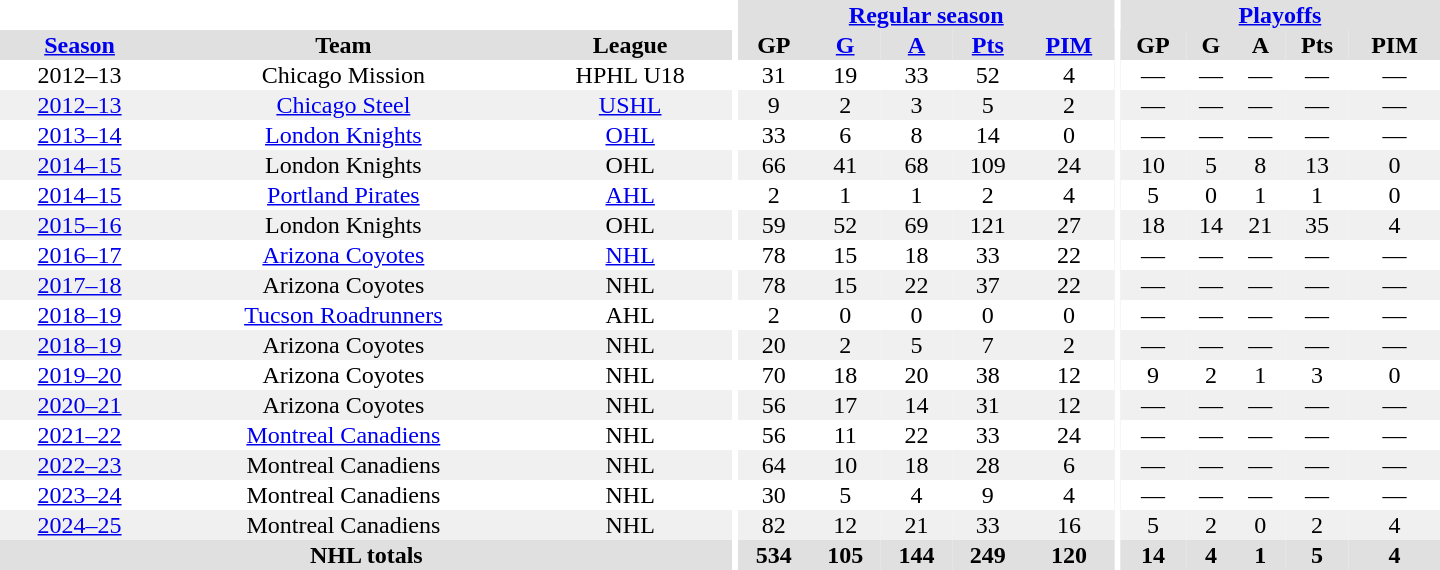<table border="0" cellpadding="1" cellspacing="0" style="text-align:center; width:60em;">
<tr bgcolor="#e0e0e0">
<th colspan="3" style="background:#fff;"></th>
<th rowspan="99" style="background:#fff;"></th>
<th colspan="5"><a href='#'>Regular season</a></th>
<th rowspan="99" style="background:#fff;"></th>
<th colspan="5"><a href='#'>Playoffs</a></th>
</tr>
<tr bgcolor="#e0e0e0">
<th><a href='#'>Season</a></th>
<th>Team</th>
<th>League</th>
<th>GP</th>
<th><a href='#'>G</a></th>
<th><a href='#'>A</a></th>
<th><a href='#'>Pts</a></th>
<th><a href='#'>PIM</a></th>
<th>GP</th>
<th>G</th>
<th>A</th>
<th>Pts</th>
<th>PIM</th>
</tr>
<tr>
<td>2012–13</td>
<td>Chicago Mission</td>
<td>HPHL U18</td>
<td>31</td>
<td>19</td>
<td>33</td>
<td>52</td>
<td>4</td>
<td>—</td>
<td>—</td>
<td>—</td>
<td>—</td>
<td>—</td>
</tr>
<tr bgcolor="#f0f0f0">
<td><a href='#'>2012–13</a></td>
<td><a href='#'>Chicago Steel</a></td>
<td><a href='#'>USHL</a></td>
<td>9</td>
<td>2</td>
<td>3</td>
<td>5</td>
<td>2</td>
<td>—</td>
<td>—</td>
<td>—</td>
<td>—</td>
<td>—</td>
</tr>
<tr>
<td><a href='#'>2013–14</a></td>
<td><a href='#'>London Knights</a></td>
<td><a href='#'>OHL</a></td>
<td>33</td>
<td>6</td>
<td>8</td>
<td>14</td>
<td>0</td>
<td>—</td>
<td>—</td>
<td>—</td>
<td>—</td>
<td>—</td>
</tr>
<tr bgcolor="#f0f0f0">
<td><a href='#'>2014–15</a></td>
<td>London Knights</td>
<td>OHL</td>
<td>66</td>
<td>41</td>
<td>68</td>
<td>109</td>
<td>24</td>
<td>10</td>
<td>5</td>
<td>8</td>
<td>13</td>
<td>0</td>
</tr>
<tr>
<td><a href='#'>2014–15</a></td>
<td><a href='#'>Portland Pirates</a></td>
<td><a href='#'>AHL</a></td>
<td>2</td>
<td>1</td>
<td>1</td>
<td>2</td>
<td>4</td>
<td>5</td>
<td>0</td>
<td>1</td>
<td>1</td>
<td>0</td>
</tr>
<tr bgcolor="#f0f0f0">
<td><a href='#'>2015–16</a></td>
<td>London Knights</td>
<td>OHL</td>
<td>59</td>
<td>52</td>
<td>69</td>
<td>121</td>
<td>27</td>
<td>18</td>
<td>14</td>
<td>21</td>
<td>35</td>
<td>4</td>
</tr>
<tr>
<td><a href='#'>2016–17</a></td>
<td><a href='#'>Arizona Coyotes</a></td>
<td><a href='#'>NHL</a></td>
<td>78</td>
<td>15</td>
<td>18</td>
<td>33</td>
<td>22</td>
<td>—</td>
<td>—</td>
<td>—</td>
<td>—</td>
<td>—</td>
</tr>
<tr bgcolor="#f0f0f0">
<td><a href='#'>2017–18</a></td>
<td>Arizona Coyotes</td>
<td>NHL</td>
<td>78</td>
<td>15</td>
<td>22</td>
<td>37</td>
<td>22</td>
<td>—</td>
<td>—</td>
<td>—</td>
<td>—</td>
<td>—</td>
</tr>
<tr>
<td><a href='#'>2018–19</a></td>
<td><a href='#'>Tucson Roadrunners</a></td>
<td>AHL</td>
<td>2</td>
<td>0</td>
<td>0</td>
<td>0</td>
<td>0</td>
<td>—</td>
<td>—</td>
<td>—</td>
<td>—</td>
<td>—</td>
</tr>
<tr bgcolor="#f0f0f0">
<td><a href='#'>2018–19</a></td>
<td>Arizona Coyotes</td>
<td>NHL</td>
<td>20</td>
<td>2</td>
<td>5</td>
<td>7</td>
<td>2</td>
<td>—</td>
<td>—</td>
<td>—</td>
<td>—</td>
<td>—</td>
</tr>
<tr>
<td><a href='#'>2019–20</a></td>
<td>Arizona Coyotes</td>
<td>NHL</td>
<td>70</td>
<td>18</td>
<td>20</td>
<td>38</td>
<td>12</td>
<td>9</td>
<td>2</td>
<td>1</td>
<td>3</td>
<td>0</td>
</tr>
<tr bgcolor="#f0f0f0">
<td><a href='#'>2020–21</a></td>
<td>Arizona Coyotes</td>
<td>NHL</td>
<td>56</td>
<td>17</td>
<td>14</td>
<td>31</td>
<td>12</td>
<td>—</td>
<td>—</td>
<td>—</td>
<td>—</td>
<td>—</td>
</tr>
<tr>
<td><a href='#'>2021–22</a></td>
<td><a href='#'>Montreal Canadiens</a></td>
<td>NHL</td>
<td>56</td>
<td>11</td>
<td>22</td>
<td>33</td>
<td>24</td>
<td>—</td>
<td>—</td>
<td>—</td>
<td>—</td>
<td>—</td>
</tr>
<tr bgcolor="#f0f0f0">
<td><a href='#'>2022–23</a></td>
<td>Montreal Canadiens</td>
<td>NHL</td>
<td>64</td>
<td>10</td>
<td>18</td>
<td>28</td>
<td>6</td>
<td>—</td>
<td>—</td>
<td>—</td>
<td>—</td>
<td>—</td>
</tr>
<tr>
<td><a href='#'>2023–24</a></td>
<td>Montreal Canadiens</td>
<td>NHL</td>
<td>30</td>
<td>5</td>
<td>4</td>
<td>9</td>
<td>4</td>
<td>—</td>
<td>—</td>
<td>—</td>
<td>—</td>
<td>—</td>
</tr>
<tr>
</tr>
<tr bgcolor="#f0f0f0">
<td><a href='#'>2024–25</a></td>
<td>Montreal Canadiens</td>
<td>NHL</td>
<td>82</td>
<td>12</td>
<td>21</td>
<td>33</td>
<td>16</td>
<td>5</td>
<td>2</td>
<td>0</td>
<td>2</td>
<td>4</td>
</tr>
<tr bgcolor="#e0e0e0">
<th colspan="3">NHL totals</th>
<th>534</th>
<th>105</th>
<th>144</th>
<th>249</th>
<th>120</th>
<th>14</th>
<th>4</th>
<th>1</th>
<th>5</th>
<th>4</th>
</tr>
</table>
